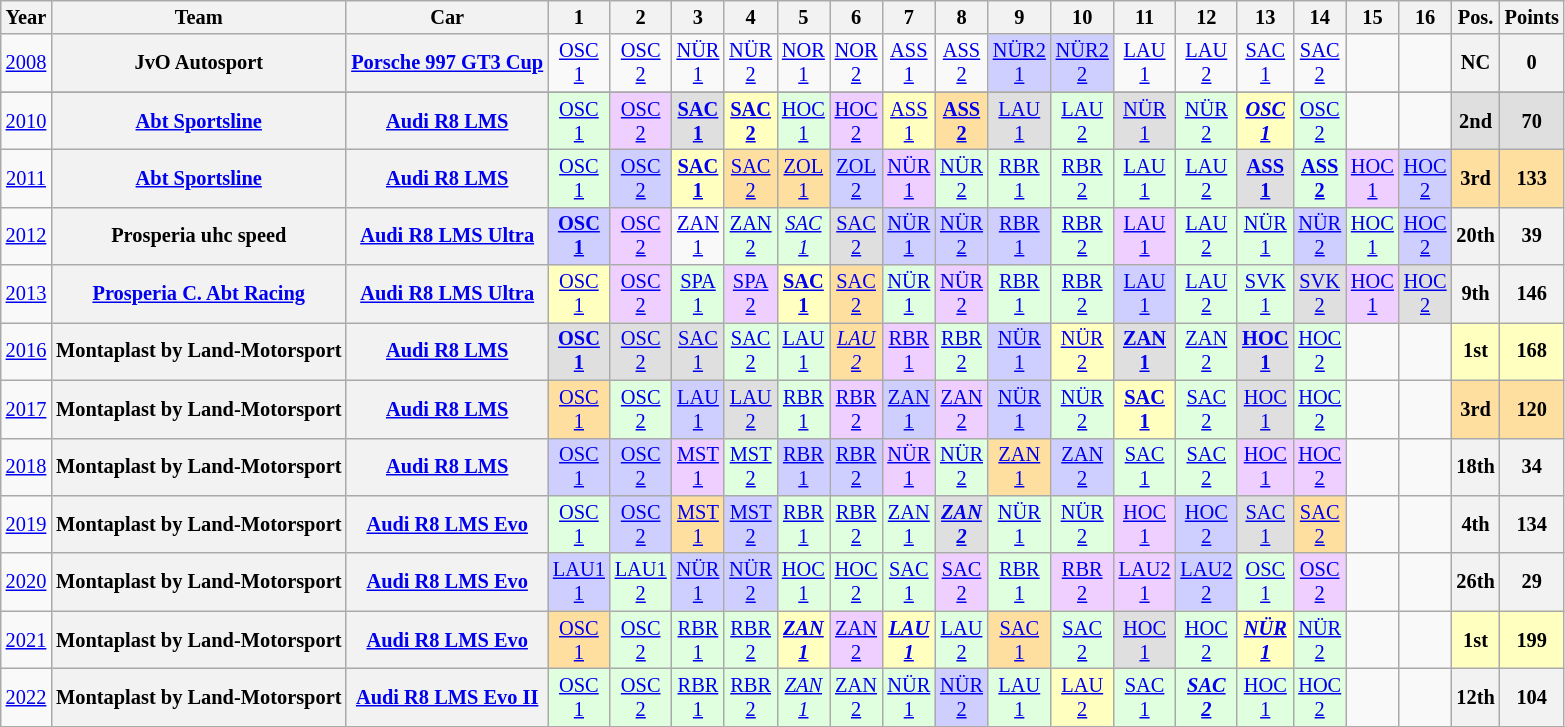<table class="wikitable" style="text-align:center; font-size:85%">
<tr>
<th>Year</th>
<th>Team</th>
<th>Car</th>
<th>1</th>
<th>2</th>
<th>3</th>
<th>4</th>
<th>5</th>
<th>6</th>
<th>7</th>
<th>8</th>
<th>9</th>
<th>10</th>
<th>11</th>
<th>12</th>
<th>13</th>
<th>14</th>
<th>15</th>
<th>16</th>
<th>Pos.</th>
<th>Points</th>
</tr>
<tr>
<td><a href='#'>2008</a></td>
<th>JvO Autosport</th>
<th><a href='#'>Porsche 997 GT3 Cup</a></th>
<td><a href='#'>OSC<br>1</a></td>
<td><a href='#'>OSC<br>2</a></td>
<td><a href='#'>NÜR<br>1</a></td>
<td><a href='#'>NÜR<br>2</a></td>
<td><a href='#'>NOR<br>1</a></td>
<td><a href='#'>NOR<br>2</a></td>
<td><a href='#'>ASS<br>1</a></td>
<td><a href='#'>ASS<br>2</a></td>
<td bgcolor="#CFCFFF"><a href='#'>NÜR2<br>1</a><br></td>
<td bgcolor="#CFCFFF"><a href='#'>NÜR2<br>2</a><br></td>
<td><a href='#'>LAU<br>1</a></td>
<td><a href='#'>LAU<br>2</a></td>
<td><a href='#'>SAC<br>1</a></td>
<td><a href='#'>SAC<br>2</a></td>
<td></td>
<td></td>
<th>NC</th>
<th>0</th>
</tr>
<tr>
</tr>
<tr>
<td><a href='#'>2010</a></td>
<th><a href='#'>Abt Sportsline</a></th>
<th><a href='#'>Audi R8 LMS</a></th>
<td bgcolor="#DFFFDF"><a href='#'>OSC<br>1</a><br></td>
<td bgcolor="#EFCFFF"><a href='#'>OSC<br>2</a><br></td>
<td bgcolor="#DFDFDF"><strong><a href='#'>SAC<br>1</a><br></strong></td>
<td bgcolor="#FFFFBF"><strong><a href='#'>SAC<br>2</a><br></strong></td>
<td bgcolor="#DFFFDF"><a href='#'>HOC<br>1</a><br></td>
<td bgcolor="#EFCFFF"><a href='#'>HOC<br>2</a><br></td>
<td bgcolor="#FFFFBF"><a href='#'>ASS<br>1</a><br></td>
<td bgcolor="#FFDF9F"><strong><a href='#'>ASS<br>2</a><br></strong></td>
<td bgcolor="#DFDFDF"><a href='#'>LAU<br>1</a><br></td>
<td bgcolor="#DFFFDF"><a href='#'>LAU<br>2</a><br></td>
<td bgcolor="#DFDFDF"><a href='#'>NÜR<br>1</a><br></td>
<td bgcolor="#DFFFDF"><a href='#'>NÜR<br>2</a><br></td>
<td bgcolor="#FFFFBF"><strong><em><a href='#'>OSC<br>1</a><br></em></strong></td>
<td bgcolor="#DFFFDF"><a href='#'>OSC<br>2</a><br></td>
<td></td>
<td></td>
<td bgcolor="#DFDFDF"><strong>2nd</strong></td>
<td bgcolor="#DFDFDF"><strong>70</strong></td>
</tr>
<tr>
<td><a href='#'>2011</a></td>
<th><a href='#'>Abt Sportsline</a></th>
<th><a href='#'>Audi R8 LMS</a></th>
<td bgcolor="#DFFFDF"><a href='#'>OSC<br>1</a><br></td>
<td bgcolor="#CFCFFF"><a href='#'>OSC<br>2</a><br></td>
<td bgcolor="#FFFFBF"><strong><a href='#'>SAC<br>1</a><br></strong></td>
<td bgcolor="#FFDF9F"><a href='#'>SAC<br>2</a><br></td>
<td bgcolor="#FFDF9F"><a href='#'>ZOL<br>1</a><br></td>
<td bgcolor="#CFCFFF"><a href='#'>ZOL<br>2</a><br></td>
<td bgcolor="#EFCFFF"><a href='#'>NÜR<br>1</a><br></td>
<td bgcolor="#DFFFDF"><a href='#'>NÜR<br>2</a><br></td>
<td bgcolor="#DFFFDF"><a href='#'>RBR<br>1</a><br></td>
<td bgcolor="#DFFFDF"><a href='#'>RBR<br>2</a><br></td>
<td bgcolor="#DFFFDF"><a href='#'>LAU<br>1</a><br></td>
<td bgcolor="#DFFFDF"><a href='#'>LAU<br>2</a><br></td>
<td bgcolor="#DFDFDF"><strong><a href='#'>ASS<br>1</a><br></strong></td>
<td bgcolor="#DFFFDF"><strong><a href='#'>ASS<br>2</a><br></strong></td>
<td bgcolor="#EFCFFF"><a href='#'>HOC<br>1</a><br></td>
<td bgcolor="#CFCFFF"><a href='#'>HOC<br>2</a><br></td>
<td bgcolor="#FFDF9F"><strong>3rd</strong></td>
<td bgcolor="#FFDF9F"><strong>133</strong></td>
</tr>
<tr>
<td><a href='#'>2012</a></td>
<th>Prosperia uhc speed</th>
<th><a href='#'>Audi R8 LMS Ultra</a></th>
<td bgcolor="#CFCFFF"><strong><a href='#'>OSC<br>1</a><br></strong></td>
<td bgcolor="#EFCFFF"><a href='#'>OSC<br>2</a><br></td>
<td><a href='#'>ZAN<br>1</a><br></td>
<td bgcolor="#DFFFDF"><a href='#'>ZAN<br>2</a><br></td>
<td bgcolor="#DFFFDF"><em><a href='#'>SAC<br>1</a><br></em></td>
<td bgcolor="#DFDFDF"><a href='#'>SAC<br>2</a><br></td>
<td bgcolor="#CFCFFF"><a href='#'>NÜR<br>1</a><br></td>
<td bgcolor="#CFCFFF"><a href='#'>NÜR<br>2</a><br></td>
<td bgcolor="#CFCFFF"><a href='#'>RBR<br>1</a><br></td>
<td bgcolor="#DFFFDF"><a href='#'>RBR<br>2</a><br></td>
<td bgcolor="#EFCFFF"><a href='#'>LAU<br>1</a><br></td>
<td bgcolor="#DFFFDF"><a href='#'>LAU<br>2</a><br></td>
<td bgcolor="#DFFFDF"><a href='#'>NÜR<br>1</a><br></td>
<td bgcolor="#CFCFFF"><a href='#'>NÜR<br>2</a><br></td>
<td bgcolor="#DFFFDF"><a href='#'>HOC<br>1</a><br></td>
<td bgcolor="#CFCFFF"><a href='#'>HOC<br>2</a><br></td>
<th>20th</th>
<th>39</th>
</tr>
<tr>
<td><a href='#'>2013</a></td>
<th><a href='#'>Prosperia C. Abt Racing</a></th>
<th><a href='#'>Audi R8 LMS Ultra</a></th>
<td bgcolor="#FFFFBF"><a href='#'>OSC<br>1</a><br></td>
<td bgcolor="#EFCFFF"><a href='#'>OSC<br>2</a><br></td>
<td bgcolor="#DFFFDF"><a href='#'>SPA<br>1</a><br></td>
<td bgcolor="#EFCFFF"><a href='#'>SPA<br>2</a><br></td>
<td bgcolor="#FFFFBF"><strong><a href='#'>SAC<br>1</a><br></strong></td>
<td bgcolor="#FFDF9F"><a href='#'>SAC<br>2</a><br></td>
<td bgcolor="#DFFFDF"><a href='#'>NÜR<br>1</a><br></td>
<td bgcolor="#EFCFFF"><a href='#'>NÜR<br>2</a><br></td>
<td bgcolor="#DFFFDF"><a href='#'>RBR<br>1</a><br></td>
<td bgcolor="#DFFFDF"><a href='#'>RBR<br>2</a><br></td>
<td bgcolor="#CFCFFF"><a href='#'>LAU<br>1</a><br></td>
<td bgcolor="#DFFFDF"><a href='#'>LAU<br>2</a><br></td>
<td bgcolor="#DFFFDF"><a href='#'>SVK<br>1</a><br></td>
<td bgcolor="#DFDFDF"><a href='#'>SVK<br>2</a><br></td>
<td bgcolor="#EFCFFF"><a href='#'>HOC<br>1</a><br></td>
<td bgcolor="#DFDFDF"><a href='#'>HOC<br>2</a><br></td>
<th>9th</th>
<th>146</th>
</tr>
<tr>
<td><a href='#'>2016</a></td>
<th>Montaplast by Land-Motorsport</th>
<th><a href='#'>Audi R8 LMS</a></th>
<td bgcolor="#DFDFDF"><strong><a href='#'>OSC<br>1</a><br></strong></td>
<td bgcolor="#DFDFDF"><a href='#'>OSC<br>2</a><br></td>
<td bgcolor="#DFDFDF"><a href='#'>SAC<br>1</a><br></td>
<td bgcolor="#DFFFDF"><a href='#'>SAC<br>2</a><br></td>
<td bgcolor="#DFFFDF"><a href='#'>LAU<br>1</a><br></td>
<td bgcolor="#FFDF9F"><em><a href='#'>LAU<br>2</a></em><br></td>
<td bgcolor="#EFCFFF"><a href='#'>RBR<br>1</a><br></td>
<td bgcolor="#DFFFDF"><a href='#'>RBR<br>2</a><br></td>
<td bgcolor="#CFCFFF"><a href='#'>NÜR<br>1</a><br></td>
<td bgcolor="#FFFFBF"><a href='#'>NÜR<br>2</a><br></td>
<td bgcolor="#DFDFDF"><strong><a href='#'>ZAN<br>1</a><br></strong></td>
<td bgcolor="#DFFFDF"><a href='#'>ZAN<br>2</a><br></td>
<td bgcolor="#DFDFDF"><strong><a href='#'>HOC<br>1</a><br></strong></td>
<td bgcolor="#DFFFDF"><a href='#'>HOC<br>2</a><br></td>
<td></td>
<td></td>
<td bgcolor="#FFFFBF"><strong>1st</strong></td>
<td bgcolor="#FFFFBF"><strong>168</strong></td>
</tr>
<tr>
<td><a href='#'>2017</a></td>
<th>Montaplast by Land-Motorsport</th>
<th><a href='#'>Audi R8 LMS</a></th>
<td bgcolor="#FFDF9F"><a href='#'>OSC<br>1</a><br></td>
<td bgcolor="#DFFFDF"><a href='#'>OSC<br>2</a><br></td>
<td bgcolor="#CFCFFF"><a href='#'>LAU<br>1</a><br></td>
<td bgcolor="#DFDFDF"><a href='#'>LAU<br>2</a><br></td>
<td bgcolor="#DFFFDF"><a href='#'>RBR<br>1</a><br></td>
<td bgcolor="#EFCFFF"><a href='#'>RBR<br>2</a><br></td>
<td bgcolor="#CFCFFF"><a href='#'>ZAN<br>1</a><br></td>
<td bgcolor="#EFCFFF"><a href='#'>ZAN<br>2</a><br></td>
<td bgcolor="#CFCFFF"><a href='#'>NÜR<br>1</a><br></td>
<td bgcolor="#DFFFDF"><a href='#'>NÜR<br>2</a><br></td>
<td bgcolor="#FFFFBF"><strong><a href='#'>SAC<br>1</a><br></strong></td>
<td bgcolor="#DFFFDF"><a href='#'>SAC<br>2</a><br></td>
<td bgcolor="#DFDFDF"><a href='#'>HOC<br>1</a><br></td>
<td bgcolor="#DFFFDF"><a href='#'>HOC<br>2</a><br></td>
<td></td>
<td></td>
<td bgcolor="#FFDF9F"><strong>3rd</strong></td>
<td bgcolor="#FFDF9F"><strong>120</strong></td>
</tr>
<tr>
<td><a href='#'>2018</a></td>
<th>Montaplast by Land-Motorsport</th>
<th><a href='#'>Audi R8 LMS</a></th>
<td bgcolor="#CFCFFF"><a href='#'>OSC<br>1</a><br></td>
<td bgcolor="#CFCFFF"><a href='#'>OSC<br>2</a><br></td>
<td bgcolor="#EFCFFF"><a href='#'>MST<br>1</a><br></td>
<td bgcolor="#DFFFDF"><a href='#'>MST<br>2</a><br></td>
<td bgcolor="#CFCFFF"><a href='#'>RBR<br>1</a><br></td>
<td bgcolor="#CFCFFF"><a href='#'>RBR<br>2</a><br></td>
<td bgcolor="#EFCFFF"><a href='#'>NÜR<br>1</a><br></td>
<td bgcolor="#DFFFDF"><a href='#'>NÜR<br>2</a><br></td>
<td bgcolor="#FFDF9F"><a href='#'>ZAN<br>1</a><br></td>
<td bgcolor="#CFCFFF"><a href='#'>ZAN<br>2</a><br></td>
<td bgcolor="#DFFFDF"><a href='#'>SAC<br>1</a><br></td>
<td bgcolor="#DFFFDF"><a href='#'>SAC<br>2</a><br></td>
<td bgcolor="#EFCFFF"><a href='#'>HOC<br>1</a><br></td>
<td bgcolor="#EFCFFF"><a href='#'>HOC<br>2</a><br></td>
<td></td>
<td></td>
<th>18th</th>
<th>34</th>
</tr>
<tr>
<td><a href='#'>2019</a></td>
<th>Montaplast by Land-Motorsport</th>
<th><a href='#'>Audi R8 LMS Evo</a></th>
<td bgcolor="#DFFFDF"><a href='#'>OSC<br>1</a><br></td>
<td bgcolor="#CFCFFF"><a href='#'>OSC<br>2</a><br></td>
<td bgcolor="#FFDF9F"><a href='#'>MST<br>1</a><br></td>
<td bgcolor="#CFCFFF"><a href='#'>MST<br>2</a><br></td>
<td bgcolor="#DFFFDF"><a href='#'>RBR<br>1</a><br></td>
<td bgcolor="#DFFFDF"><a href='#'>RBR<br>2</a><br></td>
<td bgcolor="#DFFFDF"><a href='#'>ZAN<br>1</a><br></td>
<td bgcolor="#DFDFDF"><strong><em><a href='#'>ZAN<br>2</a><br></em></strong></td>
<td bgcolor="#DFFFDF"><a href='#'>NÜR<br>1</a><br></td>
<td bgcolor="#DFFFDF"><a href='#'>NÜR<br>2</a><br></td>
<td bgcolor="#EFCFFF"><a href='#'>HOC<br>1</a><br></td>
<td bgcolor="#CFCFFF"><a href='#'>HOC<br>2</a><br></td>
<td bgcolor="#DFDFDF"><a href='#'>SAC<br>1</a><br></td>
<td bgcolor="#FFDF9F"><a href='#'>SAC<br>2</a><br></td>
<td></td>
<td></td>
<th>4th</th>
<th>134</th>
</tr>
<tr>
<td><a href='#'>2020</a></td>
<th>Montaplast by Land-Motorsport</th>
<th><a href='#'>Audi R8 LMS Evo</a></th>
<td style="background:#CFCFFF;"><a href='#'>LAU1<br>1</a><br></td>
<td style="background:#DFFFDF;"><a href='#'>LAU1<br>2</a><br></td>
<td style="background:#CFCFFF;"><a href='#'>NÜR<br>1</a><br></td>
<td style="background:#CFCFFF;"><a href='#'>NÜR<br>2</a><br></td>
<td style="background:#DFFFDF;"><a href='#'>HOC<br>1</a><br></td>
<td style="background:#DFFFDF;"><a href='#'>HOC<br>2</a><br></td>
<td style="background:#DFFFDF;"><a href='#'>SAC<br>1</a><br></td>
<td style="background:#EFCFFF;"><a href='#'>SAC<br>2</a><br></td>
<td style="background:#DFFFDF;"><a href='#'>RBR<br>1</a><br></td>
<td style="background:#EFCFFF;"><a href='#'>RBR<br>2</a><br></td>
<td style="background:#EFCFFF;"><a href='#'>LAU2<br>1</a><br></td>
<td style="background:#CFCFFF;"><a href='#'>LAU2<br>2</a><br></td>
<td style="background:#DFFFDF;"><a href='#'>OSC<br>1</a><br></td>
<td style="background:#EFCFFF;"><a href='#'>OSC<br>2</a><br></td>
<td></td>
<td></td>
<th>26th</th>
<th>29</th>
</tr>
<tr>
<td><a href='#'>2021</a></td>
<th>Montaplast by Land-Motorsport</th>
<th><a href='#'>Audi R8 LMS Evo</a></th>
<td style="background:#FFDF9F;"><a href='#'>OSC<br>1</a><br></td>
<td style="background:#DFFFDF;"><a href='#'>OSC<br>2</a><br></td>
<td style="background:#DFFFDF;"><a href='#'>RBR<br>1</a><br></td>
<td style="background:#DFFFDF;"><a href='#'>RBR<br>2</a><br></td>
<td style="background:#FFFFBF;"><strong><em><a href='#'>ZAN<br>1</a><br></em></strong></td>
<td style="background:#EFCFFF;"><a href='#'>ZAN<br>2</a><br></td>
<td style="background:#FFFFBF;"><strong><em><a href='#'>LAU<br>1</a><br></em></strong></td>
<td style="background:#DFFFDF;"><a href='#'>LAU<br>2</a><br></td>
<td style="background:#FFDF9F;"><a href='#'>SAC<br>1</a><br></td>
<td style="background:#DFFFDF;"><a href='#'>SAC<br>2</a><br></td>
<td style="background:#DFDFDF;"><a href='#'>HOC<br>1</a><br></td>
<td style="background:#DFFFDF;"><a href='#'>HOC<br>2</a><br></td>
<td style="background:#FFFFBF;"><strong><em><a href='#'>NÜR<br>1</a><br></em></strong></td>
<td style="background:#DFFFDF;"><a href='#'>NÜR<br>2</a><br></td>
<td></td>
<td></td>
<td bgcolor="#FFFFBF"><strong>1st</strong></td>
<td bgcolor="#FFFFBF"><strong>199</strong></td>
</tr>
<tr>
<td><a href='#'>2022</a></td>
<th>Montaplast by Land-Motorsport</th>
<th><a href='#'>Audi R8 LMS Evo II</a></th>
<td style="background:#DFFFDF;"><a href='#'>OSC<br>1</a><br></td>
<td style="background:#DFFFDF;"><a href='#'>OSC<br>2</a><br></td>
<td style="background:#DFFFDF;"><a href='#'>RBR<br>1</a><br></td>
<td style="background:#DFFFDF;"><a href='#'>RBR<br>2</a><br></td>
<td style="background:#DFFFDF;"><em><a href='#'>ZAN<br>1</a><br></em></td>
<td style="background:#DFFFDF;"><a href='#'>ZAN<br>2</a><br></td>
<td style="background:#DFFFDF;"><a href='#'>NÜR<br>1</a><br></td>
<td style="background:#CFCFFF;"><a href='#'>NÜR<br>2</a><br></td>
<td style="background:#DFFFDF;"><a href='#'>LAU<br>1</a><br></td>
<td style="background:#FFFFBF;"><a href='#'>LAU<br>2</a><br></td>
<td style="background:#DFFFDF;"><a href='#'>SAC<br>1</a><br></td>
<td style="background:#DFFFDF;"><strong><em><a href='#'>SAC<br>2</a><br></em></strong></td>
<td style="background:#DFFFDF;"><a href='#'>HOC<br>1</a><br></td>
<td style="background:#DFFFDF;"><a href='#'>HOC<br>2</a><br></td>
<td></td>
<td></td>
<th>12th</th>
<th>104</th>
</tr>
</table>
